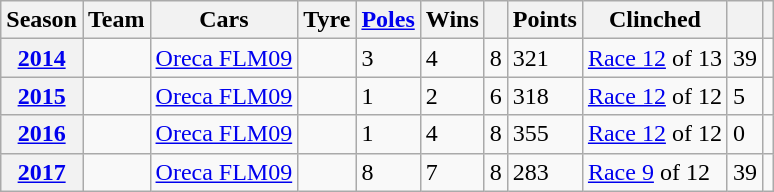<table class="wikitable">
<tr>
<th>Season</th>
<th>Team</th>
<th>Cars</th>
<th>Tyre</th>
<th><a href='#'>Poles</a></th>
<th>Wins</th>
<th></th>
<th>Points</th>
<th>Clinched</th>
<th></th>
<th></th>
</tr>
<tr>
<th><a href='#'>2014</a></th>
<td></td>
<td><a href='#'>Oreca FLM09</a></td>
<td></td>
<td>3</td>
<td>4</td>
<td>8</td>
<td>321</td>
<td><a href='#'>Race 12</a> of 13</td>
<td>39</td>
<td></td>
</tr>
<tr>
<th><a href='#'>2015</a></th>
<td></td>
<td><a href='#'>Oreca FLM09</a></td>
<td></td>
<td>1</td>
<td>2</td>
<td>6</td>
<td>318</td>
<td><a href='#'>Race 12</a> of 12</td>
<td>5</td>
<td></td>
</tr>
<tr>
<th><a href='#'>2016</a></th>
<td></td>
<td><a href='#'>Oreca FLM09</a></td>
<td></td>
<td>1</td>
<td>4</td>
<td>8</td>
<td>355</td>
<td><a href='#'>Race 12</a> of 12</td>
<td>0</td>
<td></td>
</tr>
<tr>
<th><a href='#'>2017</a></th>
<td></td>
<td><a href='#'>Oreca FLM09</a></td>
<td></td>
<td>8</td>
<td>7</td>
<td>8</td>
<td>283</td>
<td><a href='#'>Race 9</a> of 12</td>
<td>39</td>
<td></td>
</tr>
</table>
